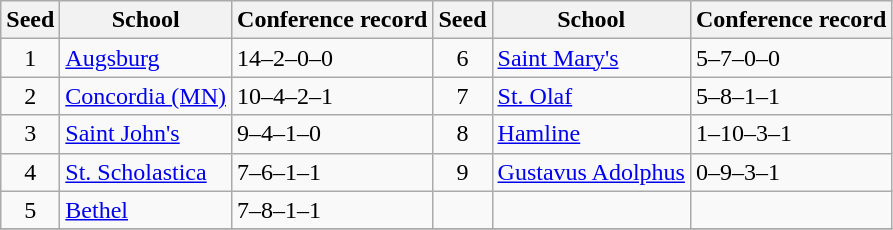<table class="wikitable">
<tr>
<th>Seed</th>
<th>School</th>
<th>Conference record</th>
<th>Seed</th>
<th>School</th>
<th>Conference record</th>
</tr>
<tr>
<td align=center>1</td>
<td><a href='#'>Augsburg</a></td>
<td>14–2–0–0</td>
<td align=center>6</td>
<td><a href='#'>Saint Mary's</a></td>
<td>5–7–0–0</td>
</tr>
<tr>
<td align=center>2</td>
<td><a href='#'>Concordia (MN)</a></td>
<td>10–4–2–1</td>
<td align=center>7</td>
<td><a href='#'>St. Olaf</a></td>
<td>5–8–1–1</td>
</tr>
<tr>
<td align=center>3</td>
<td><a href='#'>Saint John's</a></td>
<td>9–4–1–0</td>
<td align=center>8</td>
<td><a href='#'>Hamline</a></td>
<td>1–10–3–1</td>
</tr>
<tr>
<td align=center>4</td>
<td><a href='#'>St. Scholastica</a></td>
<td>7–6–1–1</td>
<td align=center>9</td>
<td><a href='#'>Gustavus Adolphus</a></td>
<td>0–9–3–1</td>
</tr>
<tr>
<td align=center>5</td>
<td><a href='#'>Bethel</a></td>
<td>7–8–1–1</td>
<td></td>
<td></td>
<td></td>
</tr>
<tr>
</tr>
</table>
